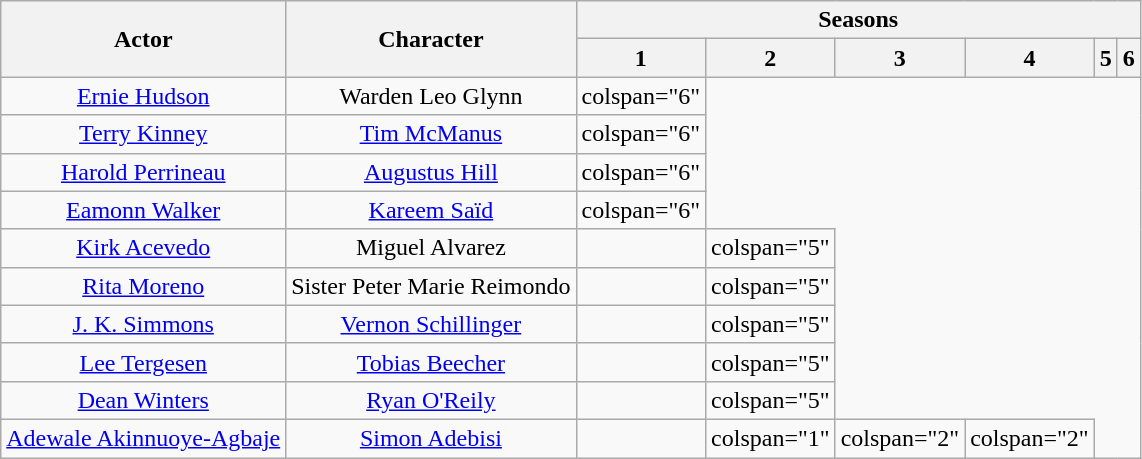<table class="wikitable sortable" style="text-align:center;">
<tr>
<th rowspan="2">Actor</th>
<th rowspan="2">Character</th>
<th colspan="6">Seasons</th>
</tr>
<tr>
<th>1</th>
<th>2</th>
<th>3</th>
<th>4</th>
<th>5</th>
<th>6</th>
</tr>
<tr>
<td><a href='#'>Ernie Hudson</a></td>
<td>Warden Leo Glynn</td>
<td>colspan="6" </td>
</tr>
<tr>
<td><a href='#'>Terry Kinney</a></td>
<td><a href='#'>Tim McManus</a></td>
<td>colspan="6" </td>
</tr>
<tr>
<td><a href='#'>Harold Perrineau</a></td>
<td><a href='#'>Augustus Hill</a></td>
<td>colspan="6" </td>
</tr>
<tr>
<td><a href='#'>Eamonn Walker</a></td>
<td><a href='#'>Kareem Saïd</a></td>
<td>colspan="6" </td>
</tr>
<tr>
<td><a href='#'>Kirk Acevedo</a></td>
<td>Miguel Alvarez</td>
<td></td>
<td>colspan="5" </td>
</tr>
<tr>
<td><a href='#'>Rita Moreno</a></td>
<td>Sister Peter Marie Reimondo</td>
<td></td>
<td>colspan="5" </td>
</tr>
<tr>
<td><a href='#'>J. K. Simmons</a></td>
<td><a href='#'>Vernon Schillinger</a></td>
<td></td>
<td>colspan="5" </td>
</tr>
<tr>
<td><a href='#'>Lee Tergesen</a></td>
<td><a href='#'>Tobias Beecher</a></td>
<td></td>
<td>colspan="5" </td>
</tr>
<tr>
<td><a href='#'>Dean Winters</a></td>
<td><a href='#'>Ryan O'Reily</a></td>
<td></td>
<td>colspan="5" </td>
</tr>
<tr>
<td><a href='#'>Adewale Akinnuoye-Agbaje</a></td>
<td><a href='#'>Simon Adebisi</a></td>
<td></td>
<td>colspan="1" </td>
<td>colspan="2" </td>
<td>colspan="2" </td>
</tr>
</table>
